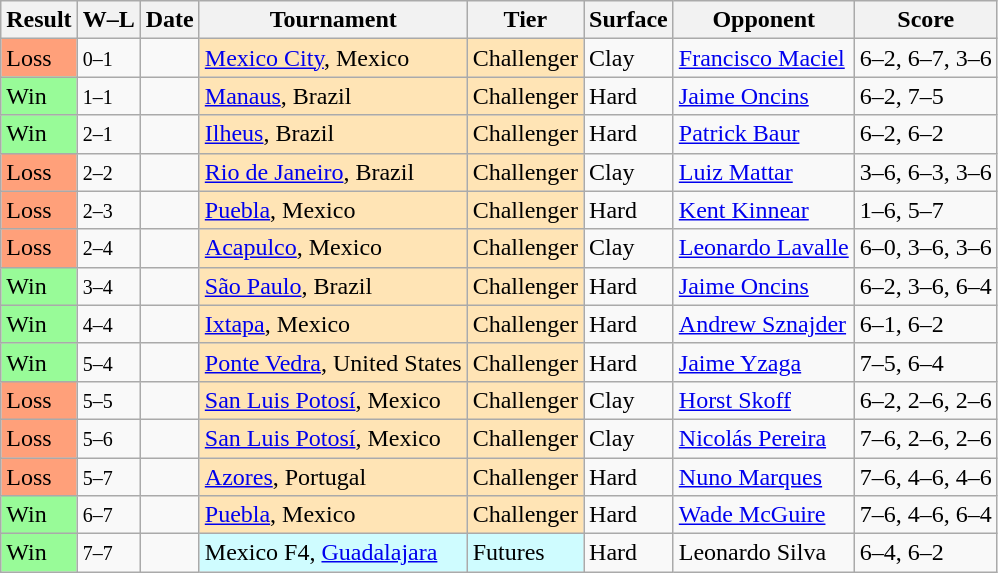<table class="sortable wikitable">
<tr>
<th>Result</th>
<th class="unsortable">W–L</th>
<th>Date</th>
<th>Tournament</th>
<th>Tier</th>
<th>Surface</th>
<th>Opponent</th>
<th class="unsortable">Score</th>
</tr>
<tr>
<td style="background:#ffa07a;">Loss</td>
<td><small>0–1</small></td>
<td></td>
<td style="background:moccasin;"><a href='#'>Mexico City</a>, Mexico</td>
<td style="background:moccasin;">Challenger</td>
<td>Clay</td>
<td> <a href='#'>Francisco Maciel</a></td>
<td>6–2, 6–7, 3–6</td>
</tr>
<tr>
<td style="background:#98fb98;">Win</td>
<td><small>1–1</small></td>
<td></td>
<td style="background:moccasin;"><a href='#'>Manaus</a>, Brazil</td>
<td style="background:moccasin;">Challenger</td>
<td>Hard</td>
<td> <a href='#'>Jaime Oncins</a></td>
<td>6–2, 7–5</td>
</tr>
<tr>
<td style="background:#98fb98;">Win</td>
<td><small>2–1</small></td>
<td></td>
<td style="background:moccasin;"><a href='#'>Ilheus</a>, Brazil</td>
<td style="background:moccasin;">Challenger</td>
<td>Hard</td>
<td> <a href='#'>Patrick Baur</a></td>
<td>6–2, 6–2</td>
</tr>
<tr>
<td style="background:#ffa07a;">Loss</td>
<td><small>2–2</small></td>
<td></td>
<td style="background:moccasin;"><a href='#'>Rio de Janeiro</a>, Brazil</td>
<td style="background:moccasin;">Challenger</td>
<td>Clay</td>
<td> <a href='#'>Luiz Mattar</a></td>
<td>3–6, 6–3, 3–6</td>
</tr>
<tr>
<td style="background:#ffa07a;">Loss</td>
<td><small>2–3</small></td>
<td></td>
<td style="background:moccasin;"><a href='#'>Puebla</a>, Mexico</td>
<td style="background:moccasin;">Challenger</td>
<td>Hard</td>
<td> <a href='#'>Kent Kinnear</a></td>
<td>1–6, 5–7</td>
</tr>
<tr>
<td style="background:#ffa07a;">Loss</td>
<td><small>2–4</small></td>
<td></td>
<td style="background:moccasin;"><a href='#'>Acapulco</a>, Mexico</td>
<td style="background:moccasin;">Challenger</td>
<td>Clay</td>
<td> <a href='#'>Leonardo Lavalle</a></td>
<td>6–0, 3–6, 3–6</td>
</tr>
<tr>
<td style="background:#98fb98;">Win</td>
<td><small>3–4</small></td>
<td></td>
<td style="background:moccasin;"><a href='#'>São Paulo</a>, Brazil</td>
<td style="background:moccasin;">Challenger</td>
<td>Hard</td>
<td> <a href='#'>Jaime Oncins</a></td>
<td>6–2, 3–6, 6–4</td>
</tr>
<tr>
<td style="background:#98fb98;">Win</td>
<td><small>4–4</small></td>
<td></td>
<td style="background:moccasin;"><a href='#'>Ixtapa</a>, Mexico</td>
<td style="background:moccasin;">Challenger</td>
<td>Hard</td>
<td> <a href='#'>Andrew Sznajder</a></td>
<td>6–1, 6–2</td>
</tr>
<tr>
<td style="background:#98fb98;">Win</td>
<td><small>5–4</small></td>
<td></td>
<td style="background:moccasin;"><a href='#'>Ponte Vedra</a>, United States</td>
<td style="background:moccasin;">Challenger</td>
<td>Hard</td>
<td> <a href='#'>Jaime Yzaga</a></td>
<td>7–5, 6–4</td>
</tr>
<tr>
<td style="background:#ffa07a;">Loss</td>
<td><small>5–5</small></td>
<td></td>
<td style="background:moccasin;"><a href='#'>San Luis Potosí</a>, Mexico</td>
<td style="background:moccasin;">Challenger</td>
<td>Clay</td>
<td> <a href='#'>Horst Skoff</a></td>
<td>6–2, 2–6, 2–6</td>
</tr>
<tr>
<td style="background:#ffa07a;">Loss</td>
<td><small>5–6</small></td>
<td></td>
<td style="background:moccasin;"><a href='#'>San Luis Potosí</a>, Mexico</td>
<td style="background:moccasin;">Challenger</td>
<td>Clay</td>
<td> <a href='#'>Nicolás Pereira</a></td>
<td>7–6, 2–6, 2–6</td>
</tr>
<tr>
<td style="background:#ffa07a;">Loss</td>
<td><small>5–7</small></td>
<td></td>
<td style="background:moccasin;"><a href='#'>Azores</a>, Portugal</td>
<td style="background:moccasin;">Challenger</td>
<td>Hard</td>
<td> <a href='#'>Nuno Marques</a></td>
<td>7–6, 4–6, 4–6</td>
</tr>
<tr>
<td style="background:#98fb98;">Win</td>
<td><small>6–7</small></td>
<td></td>
<td style="background:moccasin;"><a href='#'>Puebla</a>, Mexico</td>
<td style="background:moccasin;">Challenger</td>
<td>Hard</td>
<td> <a href='#'>Wade McGuire</a></td>
<td>7–6, 4–6, 6–4</td>
</tr>
<tr>
<td style="background:#98fb98;">Win</td>
<td><small>7–7</small></td>
<td></td>
<td style="background:#cffcff;">Mexico F4, <a href='#'>Guadalajara</a></td>
<td style="background:#cffcff;">Futures</td>
<td>Hard</td>
<td> Leonardo Silva</td>
<td>6–4, 6–2</td>
</tr>
</table>
